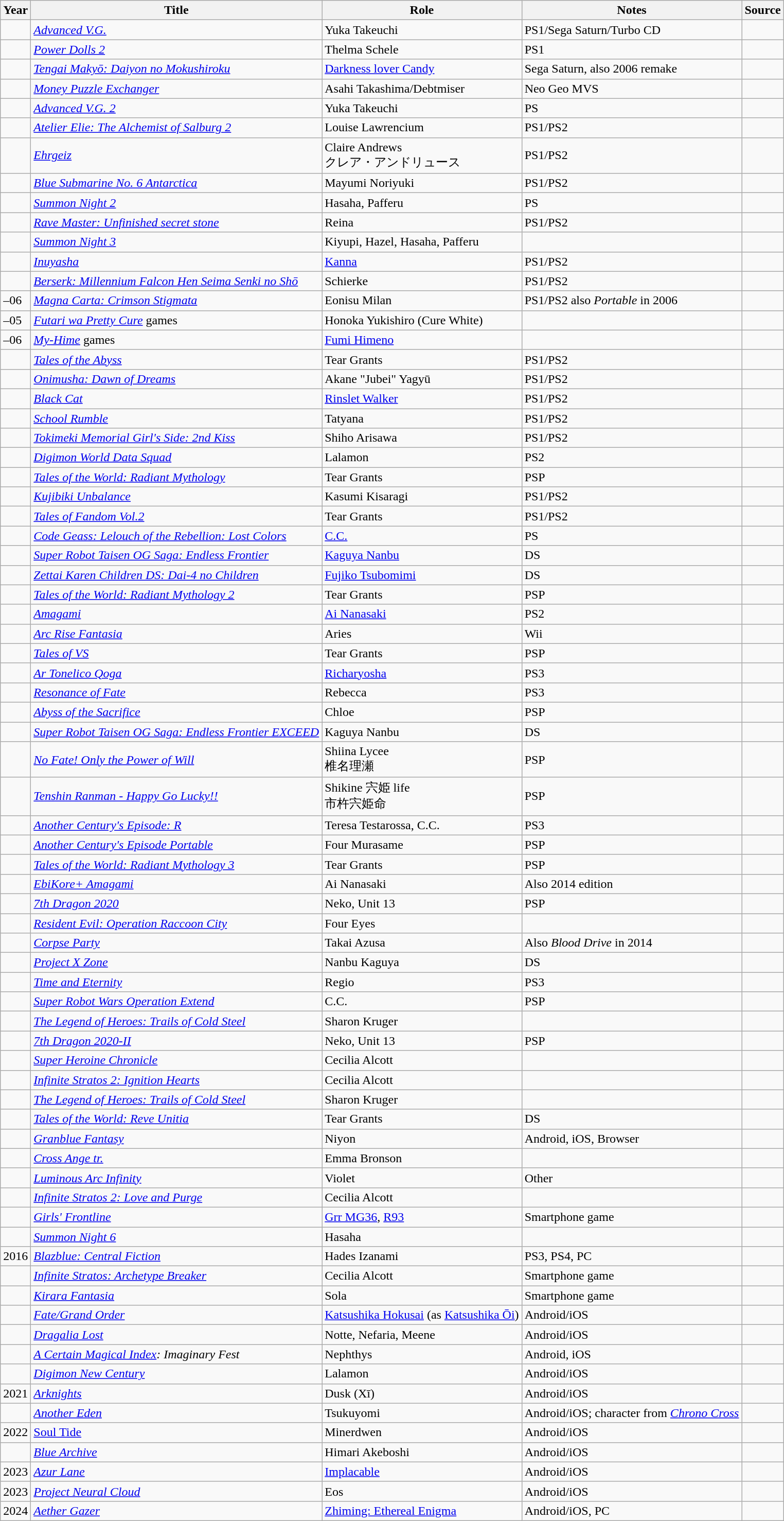<table class="wikitable sortable plainrowheaders">
<tr>
<th>Year</th>
<th>Title</th>
<th>Role</th>
<th class="unsortable">Notes</th>
<th class="unsortable">Source</th>
</tr>
<tr>
<td></td>
<td><em><a href='#'>Advanced V.G.</a></em></td>
<td>Yuka Takeuchi</td>
<td>PS1/Sega Saturn/Turbo CD</td>
<td></td>
</tr>
<tr>
<td></td>
<td><em><a href='#'>Power Dolls 2</a></em></td>
<td>Thelma Schele</td>
<td>PS1</td>
<td></td>
</tr>
<tr>
<td></td>
<td><em><a href='#'>Tengai Makyō: Daiyon no Mokushiroku</a></em></td>
<td><a href='#'>Darkness lover Candy</a></td>
<td>Sega Saturn, also 2006 remake</td>
<td></td>
</tr>
<tr>
<td></td>
<td><em><a href='#'>Money Puzzle Exchanger</a></em></td>
<td>Asahi Takashima/Debtmiser</td>
<td>Neo Geo MVS</td>
<td></td>
</tr>
<tr>
<td></td>
<td><em><a href='#'>Advanced V.G. 2</a></em></td>
<td>Yuka Takeuchi</td>
<td>PS</td>
<td></td>
</tr>
<tr>
<td></td>
<td><em><a href='#'>Atelier Elie: The Alchemist of Salburg 2</a></em></td>
<td>Louise Lawrencium</td>
<td>PS1/PS2<br></td>
<td></td>
</tr>
<tr>
<td></td>
<td><em><a href='#'>Ehrgeiz</a></em></td>
<td>Claire Andrews<br>クレア・アンドリュース</td>
<td>PS1/PS2<br></td>
<td></td>
</tr>
<tr>
<td></td>
<td><em><a href='#'>Blue Submarine No. 6 Antarctica</a></em></td>
<td>Mayumi Noriyuki</td>
<td>PS1/PS2</td>
<td></td>
</tr>
<tr>
<td></td>
<td><em><a href='#'>Summon Night 2</a></em></td>
<td>Hasaha, Pafferu</td>
<td>PS</td>
<td></td>
</tr>
<tr>
<td></td>
<td><em><a href='#'>Rave Master: Unfinished secret stone</a></em></td>
<td>Reina</td>
<td>PS1/PS2</td>
<td></td>
</tr>
<tr>
<td></td>
<td><em><a href='#'>Summon Night 3</a></em></td>
<td>Kiyupi, Hazel, Hasaha, Pafferu</td>
<td></td>
<td></td>
</tr>
<tr>
<td></td>
<td><em><a href='#'>Inuyasha</a></em></td>
<td><a href='#'>Kanna</a></td>
<td>PS1/PS2</td>
<td></td>
</tr>
<tr>
<td></td>
<td><em><a href='#'>Berserk: Millennium Falcon Hen Seima Senki no Shō</a></em></td>
<td>Schierke</td>
<td>PS1/PS2</td>
<td></td>
</tr>
<tr>
<td>–06</td>
<td><em><a href='#'>Magna Carta: Crimson Stigmata</a></em></td>
<td>Eonisu Milan</td>
<td>PS1/PS2 also <em>Portable</em> in 2006</td>
<td></td>
</tr>
<tr>
<td>–05</td>
<td><em><a href='#'>Futari wa Pretty Cure</a></em> games</td>
<td>Honoka Yukishiro (Cure White)</td>
<td></td>
<td></td>
</tr>
<tr>
<td>–06</td>
<td><em><a href='#'>My-Hime</a></em> games</td>
<td><a href='#'>Fumi Himeno</a></td>
<td></td>
<td></td>
</tr>
<tr>
<td></td>
<td><em><a href='#'>Tales of the Abyss</a></em></td>
<td>Tear Grants</td>
<td>PS1/PS2</td>
<td></td>
</tr>
<tr>
<td></td>
<td><em><a href='#'>Onimusha: Dawn of Dreams</a></em></td>
<td>Akane "Jubei" Yagyū</td>
<td>PS1/PS2 </td>
<td></td>
</tr>
<tr>
<td></td>
<td><em><a href='#'>Black Cat</a></em></td>
<td><a href='#'>Rinslet Walker</a></td>
<td>PS1/PS2</td>
<td></td>
</tr>
<tr>
<td></td>
<td><em><a href='#'>School Rumble</a></em></td>
<td>Tatyana</td>
<td>PS1/PS2</td>
<td></td>
</tr>
<tr>
<td></td>
<td><em><a href='#'>Tokimeki Memorial Girl's Side: 2nd Kiss</a></em></td>
<td>Shiho Arisawa</td>
<td>PS1/PS2</td>
<td></td>
</tr>
<tr>
<td></td>
<td><em><a href='#'>Digimon World Data Squad</a></em></td>
<td>Lalamon</td>
<td>PS2</td>
<td></td>
</tr>
<tr>
<td></td>
<td><em><a href='#'>Tales of the World: Radiant Mythology</a></em></td>
<td>Tear Grants</td>
<td>PSP</td>
<td></td>
</tr>
<tr>
<td></td>
<td><em><a href='#'>Kujibiki Unbalance</a></em></td>
<td>Kasumi Kisaragi</td>
<td>PS1/PS2</td>
<td></td>
</tr>
<tr>
<td></td>
<td><em><a href='#'>Tales of Fandom Vol.2</a></em></td>
<td>Tear Grants</td>
<td>PS1/PS2<br></td>
<td></td>
</tr>
<tr>
<td></td>
<td><em><a href='#'>Code Geass: Lelouch of the Rebellion: Lost Colors</a></em></td>
<td><a href='#'>C.C.</a></td>
<td>PS</td>
<td></td>
</tr>
<tr>
<td></td>
<td><em><a href='#'>Super Robot Taisen OG Saga: Endless Frontier</a></em></td>
<td><a href='#'>Kaguya Nanbu</a></td>
<td>DS</td>
<td></td>
</tr>
<tr>
<td></td>
<td><em> <a href='#'>Zettai Karen Children DS: Dai-4 no Children</a></em></td>
<td><a href='#'>Fujiko Tsubomimi</a></td>
<td>DS</td>
<td></td>
</tr>
<tr>
<td></td>
<td><em><a href='#'>Tales of the World: Radiant Mythology 2</a></em></td>
<td>Tear Grants</td>
<td>PSP</td>
<td></td>
</tr>
<tr>
<td></td>
<td><em><a href='#'>Amagami</a></em></td>
<td><a href='#'>Ai Nanasaki</a></td>
<td>PS2</td>
<td></td>
</tr>
<tr>
<td></td>
<td><em><a href='#'>Arc Rise Fantasia</a></em></td>
<td>Aries</td>
<td>Wii</td>
<td></td>
</tr>
<tr>
<td></td>
<td><em><a href='#'>Tales of VS</a></em></td>
<td>Tear Grants</td>
<td>PSP</td>
<td></td>
</tr>
<tr>
<td></td>
<td><em><a href='#'>Ar Tonelico Qoga</a></em></td>
<td><a href='#'>Richaryosha</a></td>
<td>PS3</td>
<td></td>
</tr>
<tr>
<td></td>
<td><em><a href='#'>Resonance of Fate</a></em></td>
<td>Rebecca</td>
<td>PS3</td>
<td></td>
</tr>
<tr>
<td></td>
<td><em><a href='#'>Abyss of the Sacrifice</a></em></td>
<td>Chloe</td>
<td>PSP</td>
<td></td>
</tr>
<tr>
<td></td>
<td><em><a href='#'>Super Robot Taisen OG Saga: Endless Frontier EXCEED</a></em></td>
<td>Kaguya Nanbu</td>
<td>DS<br></td>
<td></td>
</tr>
<tr>
<td></td>
<td><em><a href='#'>No Fate! Only the Power of Will</a></em></td>
<td>Shiina Lycee<br>椎名理瀬</td>
<td>PSP</td>
<td></td>
</tr>
<tr>
<td></td>
<td><em><a href='#'>Tenshin Ranman - Happy Go Lucky!!</a></em></td>
<td>Shikine 宍姫 life<br>市杵宍姫命</td>
<td>PSP</td>
<td></td>
</tr>
<tr>
<td></td>
<td><em><a href='#'>Another Century's Episode: R</a></em></td>
<td>Teresa Testarossa, C.C.</td>
<td>PS3</td>
<td></td>
</tr>
<tr>
<td></td>
<td><em><a href='#'>Another Century's Episode Portable</a></em></td>
<td>Four Murasame</td>
<td>PSP</td>
<td></td>
</tr>
<tr>
<td></td>
<td><em><a href='#'>Tales of the World: Radiant Mythology 3</a></em></td>
<td>Tear Grants</td>
<td>PSP</td>
<td></td>
</tr>
<tr>
<td></td>
<td><em><a href='#'>EbiKore+ Amagami</a></em></td>
<td>Ai Nanasaki</td>
<td>Also 2014 edition</td>
<td></td>
</tr>
<tr>
<td></td>
<td><em><a href='#'>7th Dragon 2020</a></em></td>
<td>Neko, Unit 13</td>
<td>PSP</td>
<td></td>
</tr>
<tr>
<td></td>
<td><em><a href='#'>Resident Evil: Operation Raccoon City</a></em></td>
<td>Four Eyes</td>
<td></td>
<td></td>
</tr>
<tr>
<td></td>
<td><em><a href='#'>Corpse Party</a></em></td>
<td>Takai Azusa</td>
<td>Also <em>Blood Drive</em> in 2014</td>
<td></td>
</tr>
<tr>
<td></td>
<td><em><a href='#'>Project X Zone</a></em></td>
<td>Nanbu Kaguya</td>
<td>DS</td>
<td></td>
</tr>
<tr>
<td></td>
<td><em><a href='#'>Time and Eternity</a></em></td>
<td>Regio</td>
<td>PS3</td>
<td></td>
</tr>
<tr>
<td></td>
<td><em><a href='#'>Super Robot Wars Operation Extend</a></em></td>
<td>C.C.</td>
<td>PSP</td>
<td></td>
</tr>
<tr>
<td></td>
<td><em><a href='#'>The Legend of Heroes: Trails of Cold Steel</a></em></td>
<td>Sharon Kruger</td>
<td></td>
<td></td>
</tr>
<tr>
<td></td>
<td><em><a href='#'>7th Dragon 2020-II</a></em></td>
<td>Neko, Unit 13</td>
<td>PSP</td>
<td></td>
</tr>
<tr>
<td></td>
<td><em><a href='#'>Super Heroine Chronicle</a></em></td>
<td>Cecilia Alcott</td>
<td></td>
<td></td>
</tr>
<tr>
<td></td>
<td><em><a href='#'>Infinite Stratos 2: Ignition Hearts</a></em></td>
<td>Cecilia Alcott</td>
<td></td>
<td></td>
</tr>
<tr>
<td></td>
<td><em><a href='#'>The Legend of Heroes: Trails of Cold Steel</a></em></td>
<td>Sharon Kruger</td>
<td></td>
<td></td>
</tr>
<tr>
<td></td>
<td><em><a href='#'>Tales of the World: Reve Unitia</a></em></td>
<td>Tear Grants</td>
<td>DS</td>
<td></td>
</tr>
<tr>
<td></td>
<td><em><a href='#'>Granblue Fantasy</a></em></td>
<td>Niyon</td>
<td>Android, iOS, Browser</td>
<td></td>
</tr>
<tr>
<td></td>
<td><em><a href='#'>Cross Ange tr.</a></em></td>
<td>Emma Bronson</td>
<td></td>
<td></td>
</tr>
<tr>
<td></td>
<td><em><a href='#'>Luminous Arc Infinity</a></em></td>
<td>Violet</td>
<td>Other</td>
<td></td>
</tr>
<tr>
<td></td>
<td><em><a href='#'>Infinite Stratos 2: Love and Purge</a></em></td>
<td>Cecilia Alcott</td>
<td></td>
<td></td>
</tr>
<tr>
<td></td>
<td><em><a href='#'>Girls' Frontline</a></em></td>
<td><a href='#'>Grr MG36</a>, <a href='#'>R93</a></td>
<td>Smartphone game</td>
<td></td>
</tr>
<tr>
<td></td>
<td><em><a href='#'>Summon Night 6</a></em></td>
<td>Hasaha</td>
<td></td>
<td></td>
</tr>
<tr>
<td>2016</td>
<td><em><a href='#'>Blazblue: Central Fiction</a></em></td>
<td>Hades Izanami</td>
<td>PS3, PS4, PC</td>
<td></td>
</tr>
<tr>
<td></td>
<td><em><a href='#'>Infinite Stratos: Archetype Breaker</a></em></td>
<td>Cecilia Alcott</td>
<td>Smartphone game</td>
<td></td>
</tr>
<tr>
<td></td>
<td><em><a href='#'>Kirara Fantasia</a></em></td>
<td>Sola</td>
<td>Smartphone game</td>
<td></td>
</tr>
<tr>
<td></td>
<td><em><a href='#'>Fate/Grand Order</a></em></td>
<td><a href='#'>Katsushika Hokusai</a> (as <a href='#'>Katsushika Ōi</a>)</td>
<td>Android/iOS</td>
<td></td>
</tr>
<tr>
<td></td>
<td><em><a href='#'>Dragalia Lost</a></em></td>
<td>Notte, Nefaria, Meene</td>
<td>Android/iOS</td>
<td></td>
</tr>
<tr>
<td></td>
<td><em><a href='#'>A Certain Magical Index</a>: Imaginary Fest</em></td>
<td>Nephthys</td>
<td>Android, iOS</td>
<td></td>
</tr>
<tr>
<td></td>
<td><em><a href='#'>Digimon New Century</a></em></td>
<td>Lalamon</td>
<td>Android/iOS</td>
<td></td>
</tr>
<tr>
<td>2021</td>
<td><em><a href='#'>Arknights</a></em></td>
<td>Dusk (Xī)</td>
<td>Android/iOS</td>
<td></td>
</tr>
<tr>
<td></td>
<td><em><a href='#'>Another Eden</a></em></td>
<td>Tsukuyomi</td>
<td>Android/iOS; character from <em><a href='#'>Chrono Cross</a></em></td>
<td></td>
</tr>
<tr>
<td>2022</td>
<td><a href='#'>Soul Tide</a></td>
<td>Minerdwen</td>
<td>Android/iOS</td>
<td></td>
</tr>
<tr>
<td></td>
<td><em><a href='#'>Blue Archive</a></em></td>
<td>Himari Akeboshi</td>
<td>Android/iOS</td>
<td></td>
</tr>
<tr>
<td>2023</td>
<td><em><a href='#'>Azur Lane</a></em></td>
<td><a href='#'>Implacable</a></td>
<td>Android/iOS</td>
<td></td>
</tr>
<tr>
<td>2023</td>
<td><a href='#'><em>Project Neural Cloud</em></a></td>
<td>Eos</td>
<td>Android/iOS</td>
<td></td>
</tr>
<tr>
<td>2024</td>
<td><em><a href='#'>Aether Gazer</a></em></td>
<td><a href='#'>Zhiming: Ethereal Enigma</a></td>
<td>Android/iOS, PC</td>
<td></td>
</tr>
</table>
